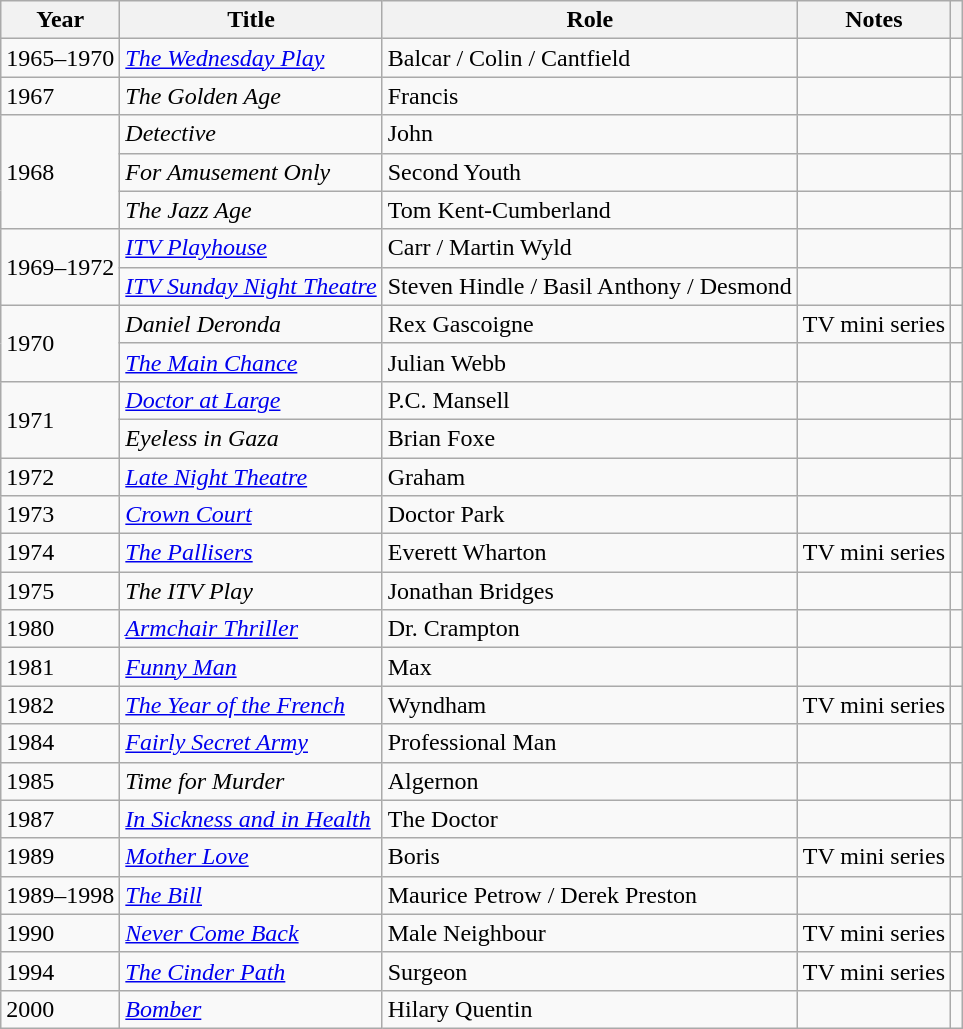<table class="wikitable">
<tr>
<th>Year</th>
<th>Title</th>
<th>Role</th>
<th>Notes</th>
<th scope="col" class="unsortable"></th>
</tr>
<tr>
<td>1965–1970</td>
<td><em><a href='#'>The Wednesday Play</a></em></td>
<td>Balcar / Colin / Cantfield</td>
<td></td>
<td></td>
</tr>
<tr>
<td>1967</td>
<td><em>The Golden Age</em></td>
<td>Francis</td>
<td></td>
<td></td>
</tr>
<tr>
<td rowspan=3>1968</td>
<td><em>Detective</em></td>
<td>John</td>
<td></td>
<td></td>
</tr>
<tr>
<td><em>For Amusement Only</em></td>
<td>Second Youth</td>
<td></td>
<td></td>
</tr>
<tr>
<td><em>The Jazz Age</em></td>
<td>Tom Kent-Cumberland</td>
<td></td>
<td></td>
</tr>
<tr>
<td rowspan=2>1969–1972</td>
<td><em><a href='#'>ITV Playhouse</a></em></td>
<td>Carr / Martin Wyld</td>
<td></td>
<td></td>
</tr>
<tr>
<td><em><a href='#'>ITV Sunday Night Theatre</a></em></td>
<td>Steven Hindle / Basil Anthony / Desmond</td>
<td></td>
<td></td>
</tr>
<tr>
<td rowspan=2>1970</td>
<td><em>Daniel Deronda</em></td>
<td>Rex Gascoigne</td>
<td>TV mini series</td>
<td></td>
</tr>
<tr>
<td><em><a href='#'>The Main Chance</a></em></td>
<td>Julian Webb</td>
<td></td>
<td></td>
</tr>
<tr>
<td rowspan=2>1971</td>
<td><em><a href='#'>Doctor at Large</a></em></td>
<td>P.C. Mansell</td>
<td></td>
<td></td>
</tr>
<tr>
<td><em>Eyeless in Gaza</em></td>
<td>Brian Foxe</td>
<td></td>
<td></td>
</tr>
<tr>
<td>1972</td>
<td><em><a href='#'>Late Night Theatre</a></em></td>
<td>Graham</td>
<td></td>
<td></td>
</tr>
<tr>
<td>1973</td>
<td><em><a href='#'>Crown Court</a></em></td>
<td>Doctor Park</td>
<td></td>
<td></td>
</tr>
<tr>
<td>1974</td>
<td><em><a href='#'>The Pallisers</a></em></td>
<td>Everett Wharton</td>
<td>TV mini series</td>
<td></td>
</tr>
<tr>
<td>1975</td>
<td><em>The ITV Play</em></td>
<td>Jonathan Bridges</td>
<td></td>
<td></td>
</tr>
<tr>
<td>1980</td>
<td><em><a href='#'>Armchair Thriller</a></em></td>
<td>Dr. Crampton</td>
<td></td>
<td></td>
</tr>
<tr>
<td>1981</td>
<td><em><a href='#'>Funny Man</a></em></td>
<td>Max</td>
<td></td>
<td></td>
</tr>
<tr>
<td>1982</td>
<td><em><a href='#'>The Year of the French</a></em></td>
<td>Wyndham</td>
<td>TV mini series</td>
<td></td>
</tr>
<tr>
<td>1984</td>
<td><em><a href='#'>Fairly Secret Army</a></em></td>
<td>Professional Man</td>
<td></td>
<td></td>
</tr>
<tr>
<td>1985</td>
<td><em>Time for Murder</em></td>
<td>Algernon</td>
<td></td>
<td></td>
</tr>
<tr>
<td>1987</td>
<td><em><a href='#'>In Sickness and in Health</a></em></td>
<td>The Doctor</td>
<td></td>
<td></td>
</tr>
<tr>
<td>1989</td>
<td><em><a href='#'>Mother Love</a></em></td>
<td>Boris</td>
<td>TV mini series</td>
<td></td>
</tr>
<tr>
<td>1989–1998</td>
<td><em><a href='#'>The Bill</a></em></td>
<td>Maurice Petrow / Derek Preston</td>
<td></td>
<td></td>
</tr>
<tr>
<td>1990</td>
<td><em><a href='#'>Never Come Back</a></em></td>
<td>Male Neighbour</td>
<td>TV mini series</td>
<td></td>
</tr>
<tr>
<td>1994</td>
<td><em><a href='#'>The Cinder Path</a></em></td>
<td>Surgeon</td>
<td>TV mini series</td>
<td></td>
</tr>
<tr>
<td>2000</td>
<td><em><a href='#'>Bomber</a></em></td>
<td>Hilary Quentin</td>
<td></td>
<td></td>
</tr>
</table>
